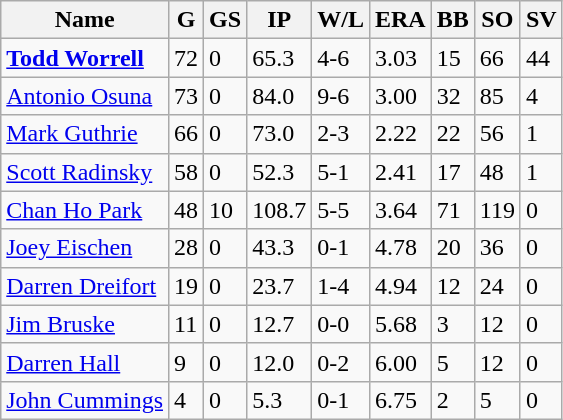<table class="wikitable sortable" style="text-align:left">
<tr>
<th>Name</th>
<th>G</th>
<th>GS</th>
<th>IP</th>
<th>W/L</th>
<th>ERA</th>
<th>BB</th>
<th>SO</th>
<th>SV</th>
</tr>
<tr>
<td><strong><a href='#'>Todd Worrell</a></strong></td>
<td>72</td>
<td>0</td>
<td>65.3</td>
<td>4-6</td>
<td>3.03</td>
<td>15</td>
<td>66</td>
<td>44</td>
</tr>
<tr>
<td><a href='#'>Antonio Osuna</a></td>
<td>73</td>
<td>0</td>
<td>84.0</td>
<td>9-6</td>
<td>3.00</td>
<td>32</td>
<td>85</td>
<td>4</td>
</tr>
<tr>
<td><a href='#'>Mark Guthrie</a></td>
<td>66</td>
<td>0</td>
<td>73.0</td>
<td>2-3</td>
<td>2.22</td>
<td>22</td>
<td>56</td>
<td>1</td>
</tr>
<tr>
<td><a href='#'>Scott Radinsky</a></td>
<td>58</td>
<td>0</td>
<td>52.3</td>
<td>5-1</td>
<td>2.41</td>
<td>17</td>
<td>48</td>
<td>1</td>
</tr>
<tr>
<td><a href='#'>Chan Ho Park</a></td>
<td>48</td>
<td>10</td>
<td>108.7</td>
<td>5-5</td>
<td>3.64</td>
<td>71</td>
<td>119</td>
<td>0</td>
</tr>
<tr>
<td><a href='#'>Joey Eischen</a></td>
<td>28</td>
<td>0</td>
<td>43.3</td>
<td>0-1</td>
<td>4.78</td>
<td>20</td>
<td>36</td>
<td>0</td>
</tr>
<tr>
<td><a href='#'>Darren Dreifort</a></td>
<td>19</td>
<td>0</td>
<td>23.7</td>
<td>1-4</td>
<td>4.94</td>
<td>12</td>
<td>24</td>
<td>0</td>
</tr>
<tr>
<td><a href='#'>Jim Bruske</a></td>
<td>11</td>
<td>0</td>
<td>12.7</td>
<td>0-0</td>
<td>5.68</td>
<td>3</td>
<td>12</td>
<td>0</td>
</tr>
<tr>
<td><a href='#'>Darren Hall</a></td>
<td>9</td>
<td>0</td>
<td>12.0</td>
<td>0-2</td>
<td>6.00</td>
<td>5</td>
<td>12</td>
<td>0</td>
</tr>
<tr>
<td><a href='#'>John Cummings</a></td>
<td>4</td>
<td>0</td>
<td>5.3</td>
<td>0-1</td>
<td>6.75</td>
<td>2</td>
<td>5</td>
<td>0</td>
</tr>
</table>
